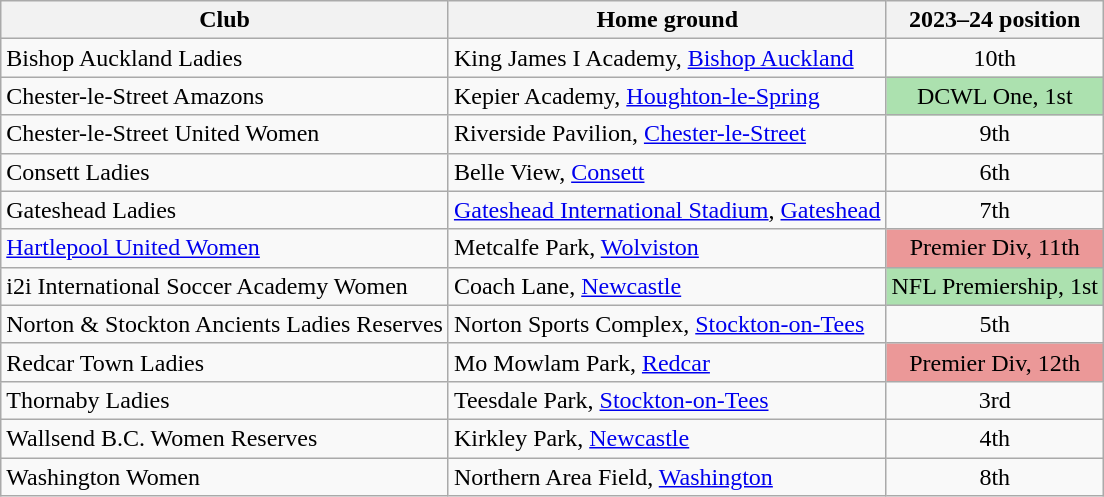<table class="wikitable" border="1">
<tr>
<th>Club</th>
<th>Home ground</th>
<th>2023–24 position</th>
</tr>
<tr>
<td>Bishop Auckland Ladies</td>
<td>King James I Academy, <a href='#'>Bishop Auckland</a></td>
<td style="text-align:center;">10th</td>
</tr>
<tr>
<td>Chester-le-Street Amazons</td>
<td>Kepier Academy, <a href='#'>Houghton-le-Spring</a></td>
<td style="text-align:center;" bgcolor="#ACE1AF">DCWL One, 1st</td>
</tr>
<tr>
<td>Chester-le-Street United Women</td>
<td>Riverside Pavilion, <a href='#'>Chester-le-Street</a></td>
<td style="text-align:center;">9th</td>
</tr>
<tr>
<td>Consett Ladies</td>
<td>Belle View, <a href='#'>Consett</a></td>
<td style="text-align:center;">6th</td>
</tr>
<tr>
<td>Gateshead Ladies</td>
<td><a href='#'>Gateshead International Stadium</a>, <a href='#'>Gateshead</a></td>
<td style="text-align:center;">7th</td>
</tr>
<tr>
<td><a href='#'>Hartlepool United Women</a></td>
<td>Metcalfe Park, <a href='#'>Wolviston</a></td>
<td style="text-align:center;" bgcolor="#EB9898">Premier Div, 11th</td>
</tr>
<tr>
<td>i2i International Soccer Academy Women</td>
<td>Coach Lane, <a href='#'>Newcastle</a></td>
<td style="text-align:center;" bgcolor="#ACE1AF">NFL Premiership, 1st</td>
</tr>
<tr>
<td>Norton & Stockton Ancients Ladies Reserves</td>
<td>Norton Sports Complex, <a href='#'>Stockton-on-Tees</a></td>
<td style="text-align:center;">5th</td>
</tr>
<tr>
<td>Redcar Town Ladies</td>
<td>Mo Mowlam Park, <a href='#'>Redcar</a></td>
<td style="text-align:center;" bgcolor="#EB9898">Premier Div, 12th</td>
</tr>
<tr>
<td>Thornaby Ladies</td>
<td>Teesdale Park, <a href='#'>Stockton-on-Tees</a></td>
<td style="text-align:center;">3rd</td>
</tr>
<tr>
<td>Wallsend B.C. Women Reserves</td>
<td>Kirkley Park, <a href='#'>Newcastle</a></td>
<td style="text-align:center;">4th</td>
</tr>
<tr>
<td>Washington Women</td>
<td>Northern Area Field, <a href='#'>Washington</a></td>
<td style="text-align:center;">8th</td>
</tr>
</table>
